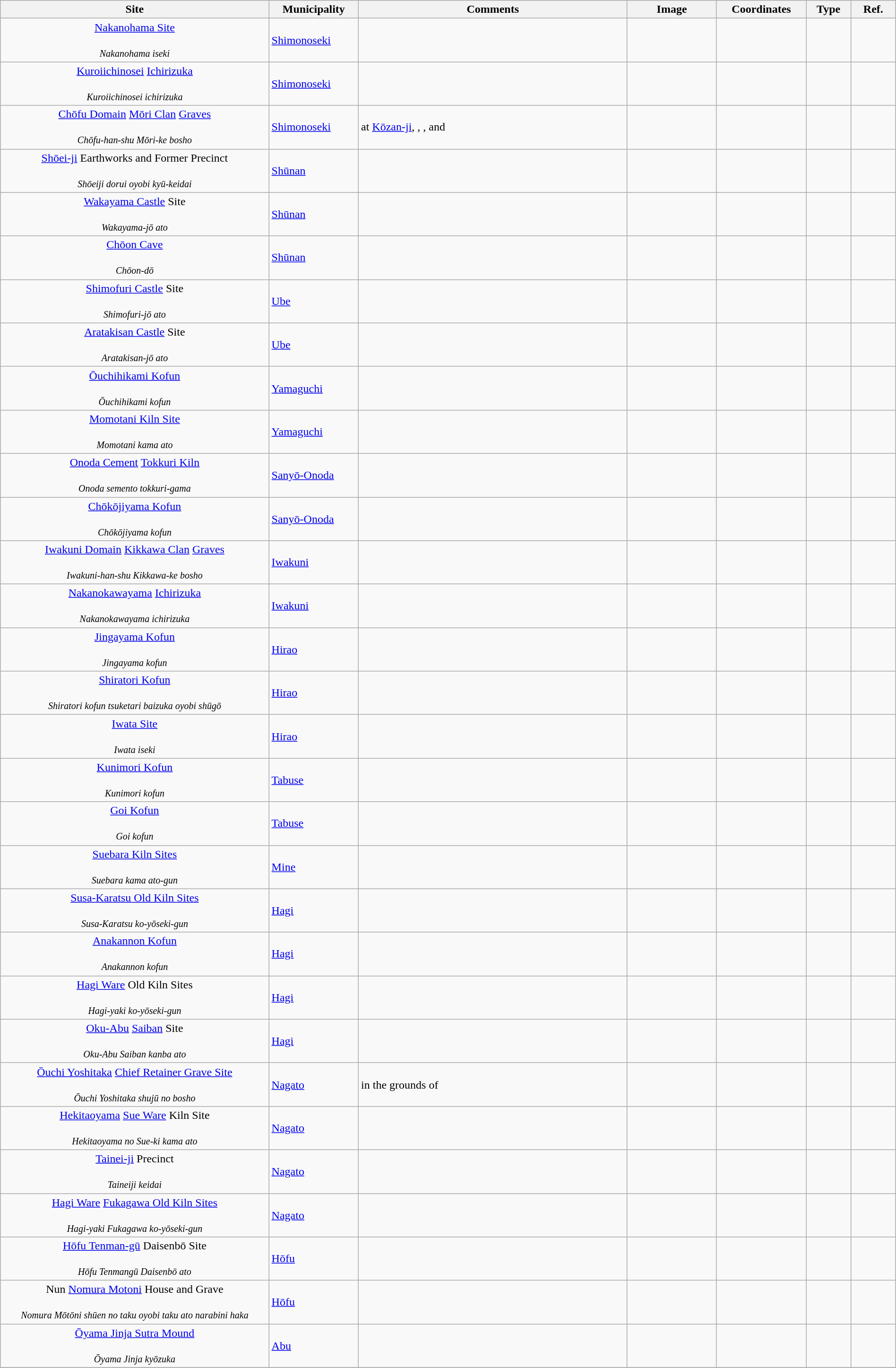<table class="wikitable sortable"  style="width:100%;">
<tr>
<th width="30%" align="left">Site</th>
<th width="10%" align="left">Municipality</th>
<th width="30%" align="left" class="unsortable">Comments</th>
<th width="10%" align="left"  class="unsortable">Image</th>
<th width="10%" align="left" class="unsortable">Coordinates</th>
<th width="5%" align="left">Type</th>
<th width="5%" align="left"  class="unsortable">Ref.</th>
</tr>
<tr>
<td align="center"><a href='#'>Nakanohama Site</a><br><br><small><em>Nakanohama iseki</em></small></td>
<td><a href='#'>Shimonoseki</a></td>
<td></td>
<td></td>
<td></td>
<td></td>
<td></td>
</tr>
<tr>
<td align="center"><a href='#'>Kuroiichinosei</a> <a href='#'>Ichirizuka</a><br><br><small><em>Kuroiichinosei ichirizuka</em></small></td>
<td><a href='#'>Shimonoseki</a></td>
<td></td>
<td></td>
<td></td>
<td></td>
<td></td>
</tr>
<tr>
<td align="center"><a href='#'>Chōfu Domain</a> <a href='#'>Mōri Clan</a> <a href='#'>Graves</a><br><br><small><em>Chōfu-han-shu Mōri-ke bosho</em></small></td>
<td><a href='#'>Shimonoseki</a></td>
<td>at <a href='#'>Kōzan-ji</a>, , , and </td>
<td></td>
<td></td>
<td></td>
<td></td>
</tr>
<tr>
<td align="center"><a href='#'>Shōei-ji</a> Earthworks and Former Precinct<br><br><small><em>Shōeiji dorui oyobi kyū-keidai</em></small></td>
<td><a href='#'>Shūnan</a></td>
<td></td>
<td></td>
<td></td>
<td></td>
<td></td>
</tr>
<tr>
<td align="center"><a href='#'>Wakayama Castle</a> Site<br><br><small><em>Wakayama-jō ato</em></small></td>
<td><a href='#'>Shūnan</a></td>
<td></td>
<td></td>
<td></td>
<td></td>
<td></td>
</tr>
<tr>
<td align="center"><a href='#'>Chōon Cave</a><br><br><small><em>Chōon-dō</em></small></td>
<td><a href='#'>Shūnan</a></td>
<td></td>
<td></td>
<td></td>
<td></td>
<td></td>
</tr>
<tr>
<td align="center"><a href='#'>Shimofuri Castle</a> Site<br><br><small><em>Shimofuri-jō ato</em></small></td>
<td><a href='#'>Ube</a></td>
<td></td>
<td></td>
<td></td>
<td></td>
<td></td>
</tr>
<tr>
<td align="center"><a href='#'>Aratakisan Castle</a> Site<br><br><small><em>Aratakisan-jō ato</em></small></td>
<td><a href='#'>Ube</a></td>
<td></td>
<td></td>
<td></td>
<td></td>
<td></td>
</tr>
<tr>
<td align="center"><a href='#'>Ōuchihikami Kofun</a><br><br><small><em>Ōuchihikami kofun</em></small></td>
<td><a href='#'>Yamaguchi</a></td>
<td></td>
<td></td>
<td></td>
<td></td>
<td></td>
</tr>
<tr>
<td align="center"><a href='#'>Momotani Kiln Site</a><br><br><small><em>Momotani kama ato</em></small></td>
<td><a href='#'>Yamaguchi</a></td>
<td></td>
<td></td>
<td></td>
<td></td>
<td></td>
</tr>
<tr>
<td align="center"><a href='#'>Onoda Cement</a> <a href='#'>Tokkuri Kiln</a><br><br><small><em>Onoda semento tokkuri-gama</em></small></td>
<td><a href='#'>Sanyō-Onoda</a></td>
<td></td>
<td></td>
<td></td>
<td></td>
<td></td>
</tr>
<tr>
<td align="center"><a href='#'>Chōkōjiyama Kofun</a><br><br><small><em>Chōkōjiyama kofun</em></small></td>
<td><a href='#'>Sanyō-Onoda</a></td>
<td></td>
<td></td>
<td></td>
<td></td>
<td></td>
</tr>
<tr>
<td align="center"><a href='#'>Iwakuni Domain</a> <a href='#'>Kikkawa Clan</a> <a href='#'>Graves</a><br><br><small><em>Iwakuni-han-shu Kikkawa-ke bosho</em></small></td>
<td><a href='#'>Iwakuni</a></td>
<td></td>
<td></td>
<td></td>
<td></td>
<td></td>
</tr>
<tr>
<td align="center"><a href='#'>Nakanokawayama</a> <a href='#'>Ichirizuka</a><br><br><small><em>Nakanokawayama ichirizuka</em></small></td>
<td><a href='#'>Iwakuni</a></td>
<td></td>
<td></td>
<td></td>
<td></td>
<td></td>
</tr>
<tr>
<td align="center"><a href='#'>Jingayama Kofun</a><br><br><small><em>Jingayama kofun</em></small></td>
<td><a href='#'>Hirao</a></td>
<td></td>
<td></td>
<td></td>
<td></td>
<td></td>
</tr>
<tr>
<td align="center"><a href='#'>Shiratori Kofun</a><br><br><small><em>Shiratori kofun tsuketari baizuka oyobi shūgō</em></small></td>
<td><a href='#'>Hirao</a></td>
<td></td>
<td></td>
<td></td>
<td></td>
<td></td>
</tr>
<tr>
<td align="center"><a href='#'>Iwata Site</a><br><br><small><em>Iwata iseki</em></small></td>
<td><a href='#'>Hirao</a></td>
<td></td>
<td></td>
<td></td>
<td></td>
<td></td>
</tr>
<tr>
<td align="center"><a href='#'>Kunimori Kofun</a><br><br><small><em>Kunimori kofun</em></small></td>
<td><a href='#'>Tabuse</a></td>
<td></td>
<td></td>
<td></td>
<td></td>
<td></td>
</tr>
<tr>
<td align="center"><a href='#'>Goi Kofun</a><br><br><small><em>Goi kofun</em></small></td>
<td><a href='#'>Tabuse</a></td>
<td></td>
<td></td>
<td></td>
<td></td>
<td></td>
</tr>
<tr>
<td align="center"><a href='#'>Suebara Kiln Sites</a><br><br><small><em>Suebara kama ato-gun</em></small></td>
<td><a href='#'>Mine</a></td>
<td></td>
<td></td>
<td></td>
<td></td>
<td></td>
</tr>
<tr>
<td align="center"><a href='#'>Susa-Karatsu Old Kiln Sites</a><br><br><small><em>Susa-Karatsu ko-yōseki-gun</em></small></td>
<td><a href='#'>Hagi</a></td>
<td></td>
<td></td>
<td></td>
<td></td>
<td></td>
</tr>
<tr>
<td align="center"><a href='#'>Anakannon Kofun</a><br><br><small><em>Anakannon kofun</em></small></td>
<td><a href='#'>Hagi</a></td>
<td></td>
<td></td>
<td></td>
<td></td>
<td></td>
</tr>
<tr>
<td align="center"><a href='#'>Hagi Ware</a> Old Kiln Sites<br><br><small><em>Hagi-yaki ko-yōseki-gun</em></small></td>
<td><a href='#'>Hagi</a></td>
<td></td>
<td></td>
<td></td>
<td></td>
<td></td>
</tr>
<tr>
<td align="center"><a href='#'>Oku-Abu</a> <a href='#'>Saiban</a> Site<br><br><small><em>Oku-Abu Saiban kanba ato</em></small></td>
<td><a href='#'>Hagi</a></td>
<td></td>
<td></td>
<td></td>
<td></td>
<td></td>
</tr>
<tr>
<td align="center"><a href='#'>Ōuchi Yoshitaka</a> <a href='#'>Chief Retainer Grave Site</a><br><br><small><em>Ōuchi Yoshitaka shujū no bosho</em></small></td>
<td><a href='#'>Nagato</a></td>
<td>in the grounds of </td>
<td></td>
<td></td>
<td></td>
<td></td>
</tr>
<tr>
<td align="center"><a href='#'>Hekitaoyama</a> <a href='#'>Sue Ware</a> Kiln Site<br><br><small><em>Hekitaoyama no Sue-ki kama ato</em></small></td>
<td><a href='#'>Nagato</a></td>
<td></td>
<td></td>
<td></td>
<td></td>
<td></td>
</tr>
<tr>
<td align="center"><a href='#'>Tainei-ji</a> Precinct<br><br><small><em>Taineiji keidai</em></small></td>
<td><a href='#'>Nagato</a></td>
<td></td>
<td></td>
<td></td>
<td></td>
<td></td>
</tr>
<tr>
<td align="center"><a href='#'>Hagi Ware</a> <a href='#'>Fukagawa Old Kiln Sites</a><br><br><small><em>Hagi-yaki Fukagawa ko-yōseki-gun</em></small></td>
<td><a href='#'>Nagato</a></td>
<td></td>
<td></td>
<td></td>
<td></td>
<td></td>
</tr>
<tr>
<td align="center"><a href='#'>Hōfu Tenman-gū</a> Daisenbō Site<br><br><small><em>Hōfu Tenmangū Daisenbō ato</em></small></td>
<td><a href='#'>Hōfu</a></td>
<td></td>
<td></td>
<td></td>
<td></td>
<td></td>
</tr>
<tr>
<td align="center">Nun <a href='#'>Nomura Motoni</a> House and Grave<br><br><small><em>Nomura Mōtōni shūen no taku oyobi taku ato narabini haka</em></small></td>
<td><a href='#'>Hōfu</a></td>
<td></td>
<td></td>
<td></td>
<td></td>
<td></td>
</tr>
<tr>
<td align="center"><a href='#'>Ōyama Jinja Sutra Mound</a><br><br><small><em>Ōyama Jinja kyōzuka</em></small></td>
<td><a href='#'>Abu</a></td>
<td></td>
<td></td>
<td></td>
<td></td>
<td></td>
</tr>
<tr>
</tr>
</table>
